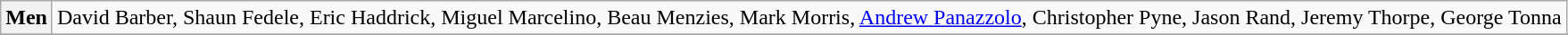<table class="wikitable">
<tr>
<th>Men</th>
<td>David Barber, Shaun Fedele, Eric Haddrick, Miguel Marcelino, Beau Menzies, Mark Morris, <a href='#'>Andrew Panazzolo</a>, Christopher Pyne, Jason Rand, Jeremy Thorpe, George Tonna</td>
</tr>
<tr>
</tr>
</table>
